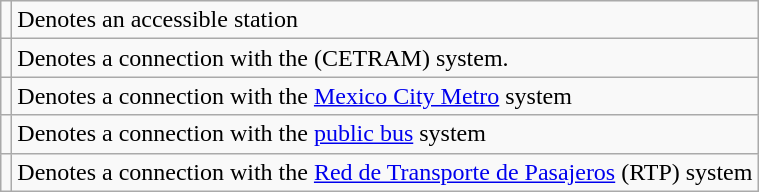<table class="wikitable">
<tr>
<td></td>
<td>Denotes an accessible station</td>
</tr>
<tr>
<td></td>
<td>Denotes a connection with the  (CETRAM) system.</td>
</tr>
<tr>
<td></td>
<td>Denotes a connection with the <a href='#'>Mexico City Metro</a> system</td>
</tr>
<tr>
<td></td>
<td>Denotes a connection with the <a href='#'>public bus</a> system</td>
</tr>
<tr>
<td></td>
<td>Denotes a connection with the <a href='#'>Red de Transporte de Pasajeros</a> (RTP) system</td>
</tr>
</table>
